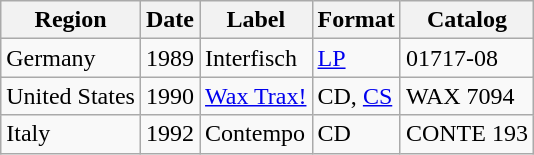<table class="wikitable">
<tr>
<th>Region</th>
<th>Date</th>
<th>Label</th>
<th>Format</th>
<th>Catalog</th>
</tr>
<tr>
<td>Germany</td>
<td rowspan="2">1989</td>
<td>Interfisch</td>
<td rowspan="2"><a href='#'>LP</a></td>
<td>01717-08</td>
</tr>
<tr>
<td rowspan="2">United States</td>
<td rowspan="2"><a href='#'>Wax Trax!</a></td>
<td rowspan="2">WAX 7094</td>
</tr>
<tr>
<td>1990</td>
<td>CD, <a href='#'>CS</a></td>
</tr>
<tr>
<td>Italy</td>
<td>1992</td>
<td>Contempo</td>
<td>CD</td>
<td>CONTE 193</td>
</tr>
</table>
